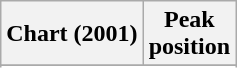<table class="wikitable sortable plainrowheaders" style="text-align:center;">
<tr>
<th scope="col">Chart (2001)</th>
<th scope="col">Peak<br>position</th>
</tr>
<tr>
</tr>
<tr>
</tr>
<tr>
</tr>
</table>
